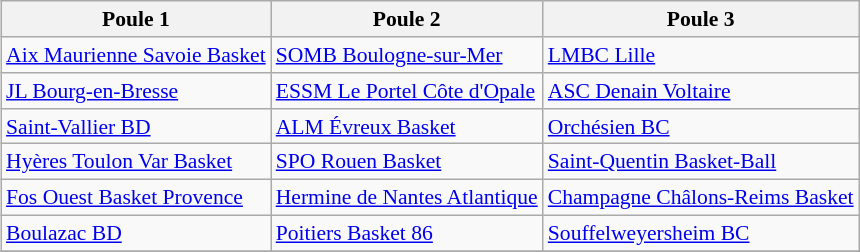<table class="wikitable collapsible collapsed" style="float:right; font-size:90%;">
<tr>
<th scope="col">Poule 1</th>
<th scope="col">Poule 2</th>
<th scope="col">Poule 3</th>
</tr>
<tr>
<td><a href='#'>Aix Maurienne Savoie Basket</a></td>
<td><a href='#'>SOMB Boulogne-sur-Mer</a></td>
<td><a href='#'>LMBC Lille</a></td>
</tr>
<tr>
<td><a href='#'>JL Bourg-en-Bresse</a></td>
<td><a href='#'>ESSM Le Portel Côte d'Opale</a></td>
<td><a href='#'>ASC Denain Voltaire</a></td>
</tr>
<tr>
<td><a href='#'>Saint-Vallier BD</a></td>
<td><a href='#'>ALM Évreux Basket</a></td>
<td><a href='#'>Orchésien BC</a></td>
</tr>
<tr>
<td><a href='#'>Hyères Toulon Var Basket</a></td>
<td><a href='#'>SPO Rouen Basket</a></td>
<td><a href='#'>Saint-Quentin Basket-Ball</a></td>
</tr>
<tr>
<td><a href='#'>Fos Ouest Basket Provence</a></td>
<td><a href='#'>Hermine de Nantes Atlantique</a></td>
<td><a href='#'>Champagne Châlons-Reims Basket</a></td>
</tr>
<tr>
<td><a href='#'>Boulazac BD</a></td>
<td><a href='#'>Poitiers Basket 86</a></td>
<td><a href='#'>Souffelweyersheim BC</a></td>
</tr>
<tr>
</tr>
</table>
